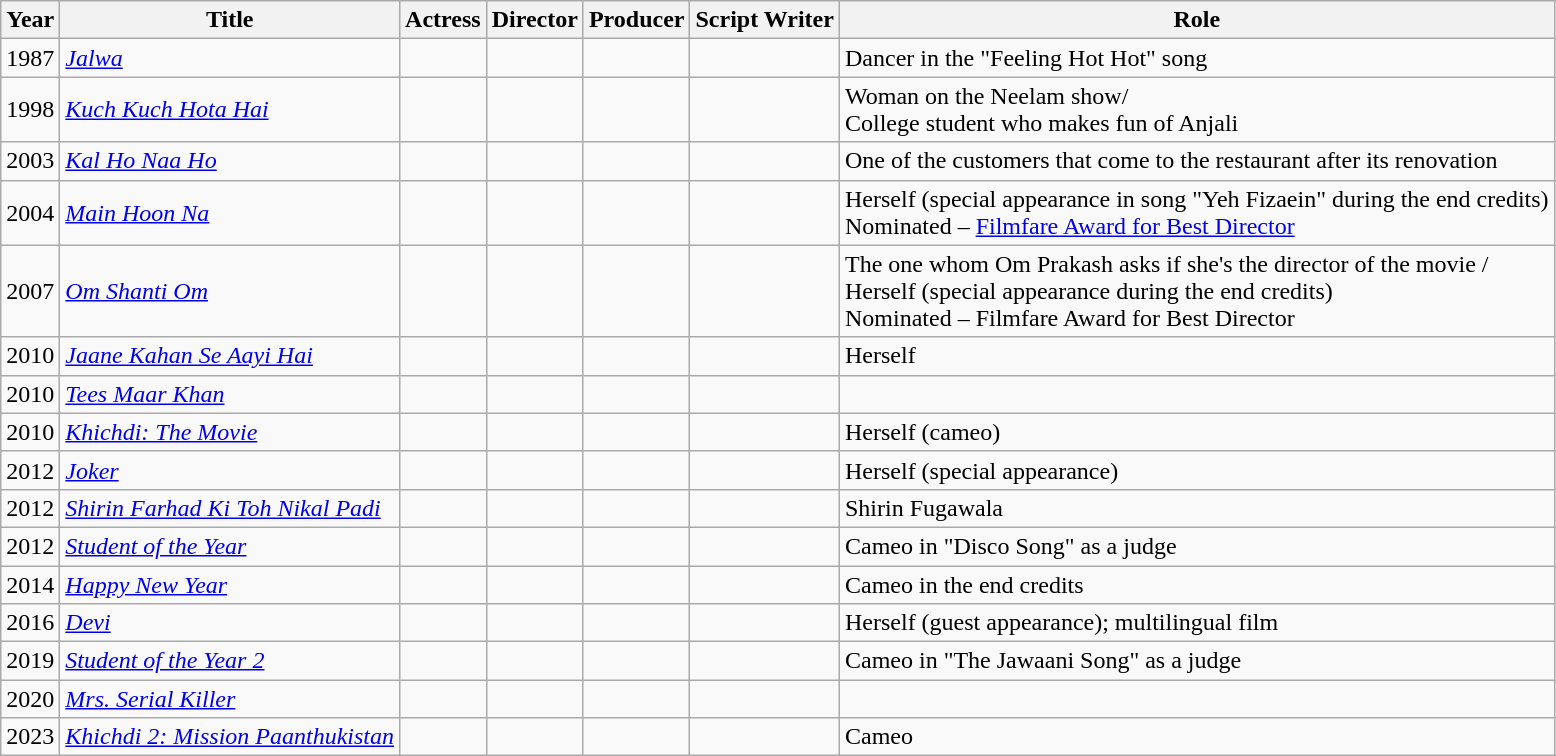<table class="wikitable">
<tr>
<th>Year</th>
<th>Title</th>
<th>Actress</th>
<th>Director</th>
<th>Producer</th>
<th>Script Writer</th>
<th>Role</th>
</tr>
<tr>
<td>1987</td>
<td><em><a href='#'>Jalwa</a></em></td>
<td></td>
<td></td>
<td></td>
<td></td>
<td>Dancer in the "Feeling Hot Hot" song</td>
</tr>
<tr>
<td>1998</td>
<td><em><a href='#'>Kuch Kuch Hota Hai</a></em></td>
<td></td>
<td></td>
<td></td>
<td></td>
<td>Woman on the Neelam show/<br>College student who makes fun of Anjali</td>
</tr>
<tr>
<td>2003</td>
<td><em><a href='#'>Kal Ho Naa Ho</a></em></td>
<td></td>
<td></td>
<td></td>
<td></td>
<td>One of the customers that come to the restaurant after its renovation</td>
</tr>
<tr>
<td>2004</td>
<td><em><a href='#'>Main Hoon Na</a></em></td>
<td></td>
<td></td>
<td></td>
<td></td>
<td>Herself (special appearance in song "Yeh Fizaein" during the end credits)<br>Nominated – <a href='#'>Filmfare Award for Best Director</a></td>
</tr>
<tr>
<td>2007</td>
<td><em><a href='#'>Om Shanti Om</a></em></td>
<td></td>
<td></td>
<td></td>
<td></td>
<td>The one whom Om Prakash asks if she's the director of the movie /<br>Herself (special appearance during the end credits)<br>Nominated – Filmfare Award for Best Director</td>
</tr>
<tr>
<td>2010</td>
<td><em><a href='#'>Jaane Kahan Se Aayi Hai</a></em></td>
<td></td>
<td></td>
<td></td>
<td></td>
<td>Herself</td>
</tr>
<tr>
<td>2010</td>
<td><em><a href='#'>Tees Maar Khan</a></em></td>
<td></td>
<td></td>
<td></td>
<td></td>
<td></td>
</tr>
<tr>
<td>2010</td>
<td><em><a href='#'>Khichdi: The Movie</a></em></td>
<td></td>
<td></td>
<td></td>
<td></td>
<td>Herself (cameo)</td>
</tr>
<tr>
<td>2012</td>
<td><em><a href='#'>Joker</a></em></td>
<td></td>
<td></td>
<td></td>
<td></td>
<td>Herself (special appearance)</td>
</tr>
<tr>
<td>2012</td>
<td><em><a href='#'>Shirin Farhad Ki Toh Nikal Padi</a></em></td>
<td></td>
<td></td>
<td></td>
<td></td>
<td>Shirin Fugawala</td>
</tr>
<tr>
<td>2012</td>
<td><em><a href='#'>Student of the Year</a></em></td>
<td></td>
<td></td>
<td></td>
<td></td>
<td>Cameo in "Disco Song" as a judge</td>
</tr>
<tr>
<td>2014</td>
<td><em><a href='#'>Happy New Year</a></em></td>
<td></td>
<td></td>
<td></td>
<td></td>
<td>Cameo in the end credits</td>
</tr>
<tr>
<td>2016</td>
<td><em><a href='#'>Devi</a></em></td>
<td></td>
<td></td>
<td></td>
<td></td>
<td>Herself (guest appearance); multilingual film</td>
</tr>
<tr>
<td>2019</td>
<td><em><a href='#'>Student of the Year 2</a></em></td>
<td></td>
<td></td>
<td></td>
<td></td>
<td>Cameo in  "The Jawaani Song" as a judge</td>
</tr>
<tr>
<td>2020</td>
<td><em><a href='#'>Mrs. Serial Killer</a></em></td>
<td></td>
<td></td>
<td></td>
<td></td>
<td></td>
</tr>
<tr>
<td>2023</td>
<td><em><a href='#'>Khichdi 2: Mission Paanthukistan</a></em></td>
<td></td>
<td></td>
<td></td>
<td></td>
<td>Cameo</td>
</tr>
</table>
